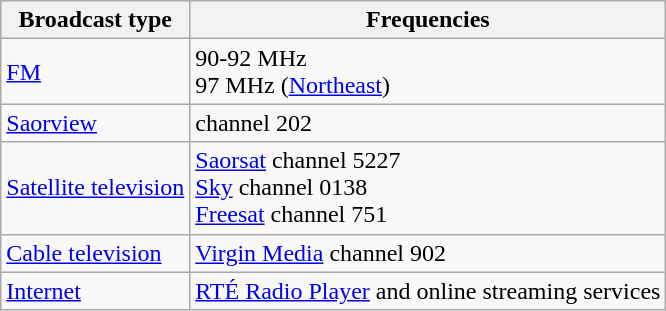<table class="wikitable sortable">
<tr>
<th>Broadcast type</th>
<th>Frequencies</th>
</tr>
<tr>
<td><a href='#'>FM</a></td>
<td>90-92 MHz<br>97 MHz (<a href='#'>Northeast</a>)</td>
</tr>
<tr>
<td><a href='#'>Saorview</a></td>
<td>channel 202</td>
</tr>
<tr>
<td><a href='#'>Satellite television</a></td>
<td><a href='#'>Saorsat</a> channel 5227<br><a href='#'>Sky</a> channel 0138<br><a href='#'>Freesat</a> channel 751</td>
</tr>
<tr>
<td><a href='#'>Cable television</a></td>
<td><a href='#'>Virgin Media</a> channel 902</td>
</tr>
<tr>
<td><a href='#'>Internet</a></td>
<td><a href='#'>RTÉ Radio Player</a> and online streaming services</td>
</tr>
</table>
